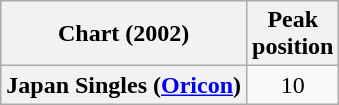<table class="wikitable plainrowheaders">
<tr>
<th>Chart (2002)</th>
<th>Peak<br>position</th>
</tr>
<tr>
<th scope="row">Japan Singles (<a href='#'>Oricon</a>)</th>
<td align="center">10</td>
</tr>
</table>
